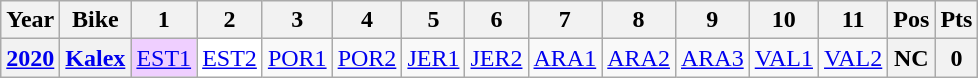<table class="wikitable" style="text-align:center">
<tr>
<th>Year</th>
<th>Bike</th>
<th>1</th>
<th>2</th>
<th>3</th>
<th>4</th>
<th>5</th>
<th>6</th>
<th>7</th>
<th>8</th>
<th>9</th>
<th>10</th>
<th>11</th>
<th>Pos</th>
<th>Pts</th>
</tr>
<tr>
<th><a href='#'>2020</a></th>
<th><a href='#'>Kalex</a></th>
<td style="background:#efcfff;"><a href='#'>EST1</a><br></td>
<td style="background:#ffffff;"><a href='#'>EST2</a><br></td>
<td style="background:#;"><a href='#'>POR1</a><br></td>
<td style="background:#;"><a href='#'>POR2</a><br></td>
<td style="background:#;"><a href='#'>JER1</a><br></td>
<td style="background:#;"><a href='#'>JER2</a><br></td>
<td style="background:#;"><a href='#'>ARA1</a><br></td>
<td style="background:#;"><a href='#'>ARA2</a><br></td>
<td style="background:#;"><a href='#'>ARA3</a><br></td>
<td style="background:#;"><a href='#'>VAL1</a><br></td>
<td style="background:#;"><a href='#'>VAL2</a><br></td>
<th style="background:#;">NC</th>
<th style="background:#;">0</th>
</tr>
</table>
